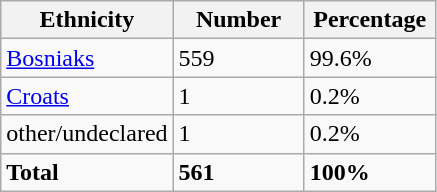<table class="wikitable">
<tr>
<th width="100px">Ethnicity</th>
<th width="80px">Number</th>
<th width="80px">Percentage</th>
</tr>
<tr>
<td><a href='#'>Bosniaks</a></td>
<td>559</td>
<td>99.6%</td>
</tr>
<tr>
<td><a href='#'>Croats</a></td>
<td>1</td>
<td>0.2%</td>
</tr>
<tr>
<td>other/undeclared</td>
<td>1</td>
<td>0.2%</td>
</tr>
<tr>
<td><strong>Total</strong></td>
<td><strong>561</strong></td>
<td><strong>100%</strong></td>
</tr>
</table>
